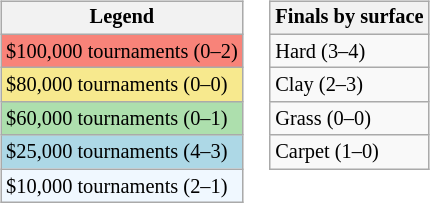<table>
<tr valign=top>
<td><br><table class="wikitable" style="font-size:85%;">
<tr>
<th>Legend</th>
</tr>
<tr style="background:#f88379;">
<td>$100,000 tournaments (0–2)</td>
</tr>
<tr style="background:#f7e98e;">
<td>$80,000 tournaments (0–0)</td>
</tr>
<tr style="background:#addfad;">
<td>$60,000 tournaments (0–1)</td>
</tr>
<tr style="background:lightblue;">
<td>$25,000 tournaments (4–3)</td>
</tr>
<tr style="background:#f0f8ff;">
<td>$10,000 tournaments (2–1)</td>
</tr>
</table>
</td>
<td><br><table class="wikitable" style="font-size:85%;">
<tr>
<th>Finals by surface</th>
</tr>
<tr>
<td>Hard (3–4)</td>
</tr>
<tr>
<td>Clay (2–3)</td>
</tr>
<tr>
<td>Grass (0–0)</td>
</tr>
<tr>
<td>Carpet (1–0)</td>
</tr>
</table>
</td>
</tr>
</table>
